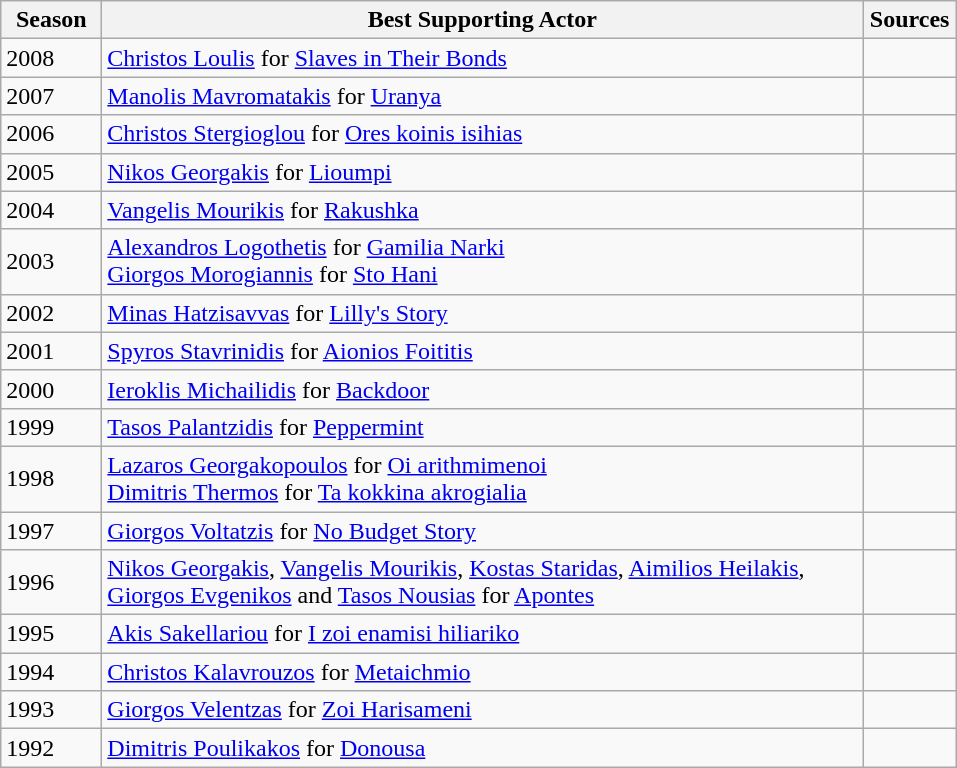<table class="wikitable" style="margin-right: 0;">
<tr text-align:center;">
<th style="width:60px;">Season</th>
<th style="width:500px;">Best Supporting Actor</th>
<th style="width:55px;">Sources</th>
</tr>
<tr>
<td>2008</td>
<td><a href='#'>Christos Loulis</a> for <a href='#'>Slaves in Their Bonds</a></td>
<td></td>
</tr>
<tr>
<td>2007</td>
<td><a href='#'>Manolis Mavromatakis</a> for <a href='#'>Uranya</a></td>
<td></td>
</tr>
<tr>
<td>2006</td>
<td><a href='#'>Christos Stergioglou</a> for <a href='#'>Ores koinis isihias</a></td>
<td></td>
</tr>
<tr>
<td>2005</td>
<td><a href='#'>Nikos Georgakis</a> for <a href='#'>Lioumpi</a></td>
<td></td>
</tr>
<tr>
<td>2004</td>
<td><a href='#'>Vangelis Mourikis</a> for <a href='#'>Rakushka</a></td>
<td></td>
</tr>
<tr>
<td>2003</td>
<td><a href='#'>Alexandros Logothetis</a> for <a href='#'>Gamilia Narki</a><br><a href='#'>Giorgos Morogiannis</a> for <a href='#'>Sto Hani</a></td>
<td></td>
</tr>
<tr>
<td>2002</td>
<td><a href='#'>Minas Hatzisavvas</a> for <a href='#'>Lilly's Story</a></td>
<td></td>
</tr>
<tr>
<td>2001</td>
<td><a href='#'>Spyros Stavrinidis</a> for <a href='#'>Aionios Foititis</a></td>
<td></td>
</tr>
<tr>
<td>2000</td>
<td><a href='#'>Ieroklis Michailidis</a> for <a href='#'>Backdoor</a></td>
<td></td>
</tr>
<tr>
<td>1999</td>
<td><a href='#'>Tasos Palantzidis</a> for <a href='#'>Peppermint</a></td>
<td></td>
</tr>
<tr>
<td>1998</td>
<td><a href='#'>Lazaros Georgakopoulos</a> for <a href='#'>Oi arithmimenoi</a><br><a href='#'>Dimitris Thermos</a> for <a href='#'>Ta kokkina akrogialia</a></td>
<td></td>
</tr>
<tr>
<td>1997</td>
<td><a href='#'>Giorgos Voltatzis</a> for <a href='#'>No Budget Story</a></td>
<td></td>
</tr>
<tr>
<td>1996</td>
<td><a href='#'>Nikos Georgakis</a>, <a href='#'>Vangelis Mourikis</a>, <a href='#'>Kostas Staridas</a>, <a href='#'>Aimilios Heilakis</a>, <a href='#'>Giorgos Evgenikos</a> and <a href='#'>Tasos Nousias</a> for <a href='#'>Apontes</a></td>
<td></td>
</tr>
<tr>
<td>1995</td>
<td><a href='#'>Akis Sakellariou</a> for <a href='#'>I zoi enamisi hiliariko</a></td>
<td></td>
</tr>
<tr>
<td>1994</td>
<td><a href='#'>Christos Kalavrouzos</a> for <a href='#'>Metaichmio</a></td>
<td></td>
</tr>
<tr>
<td>1993</td>
<td><a href='#'>Giorgos Velentzas</a> for <a href='#'>Zoi Harisameni</a></td>
<td></td>
</tr>
<tr>
<td>1992</td>
<td><a href='#'>Dimitris Poulikakos</a> for <a href='#'>Donousa</a></td>
<td></td>
</tr>
</table>
